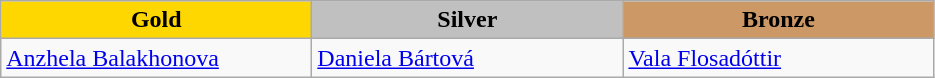<table class="wikitable" style="text-align:left">
<tr align="center">
<td width=200 bgcolor=gold><strong>Gold</strong></td>
<td width=200 bgcolor=silver><strong>Silver</strong></td>
<td width=200 bgcolor=CC9966><strong>Bronze</strong></td>
</tr>
<tr>
<td><a href='#'>Anzhela Balakhonova</a><br><em></em></td>
<td><a href='#'>Daniela Bártová</a><br><em></em></td>
<td><a href='#'>Vala Flosadóttir</a><br><em></em></td>
</tr>
</table>
